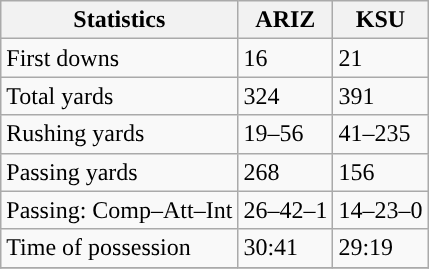<table class="wikitable" style="float: left;">
<tr>
<th>Statistics</th>
<th>ARIZ</th>
<th>KSU</th>
</tr>
<tr>
<td>First downs</td>
<td>16</td>
<td>21</td>
</tr>
<tr>
<td>Total yards</td>
<td>324</td>
<td>391</td>
</tr>
<tr>
<td>Rushing yards</td>
<td>19–56</td>
<td>41–235</td>
</tr>
<tr>
<td>Passing yards</td>
<td>268</td>
<td>156</td>
</tr>
<tr>
<td>Passing: Comp–Att–Int</td>
<td>26–42–1</td>
<td>14–23–0</td>
</tr>
<tr>
<td>Time of possession</td>
<td>30:41</td>
<td>29:19</td>
</tr>
<tr>
</tr>
</table>
